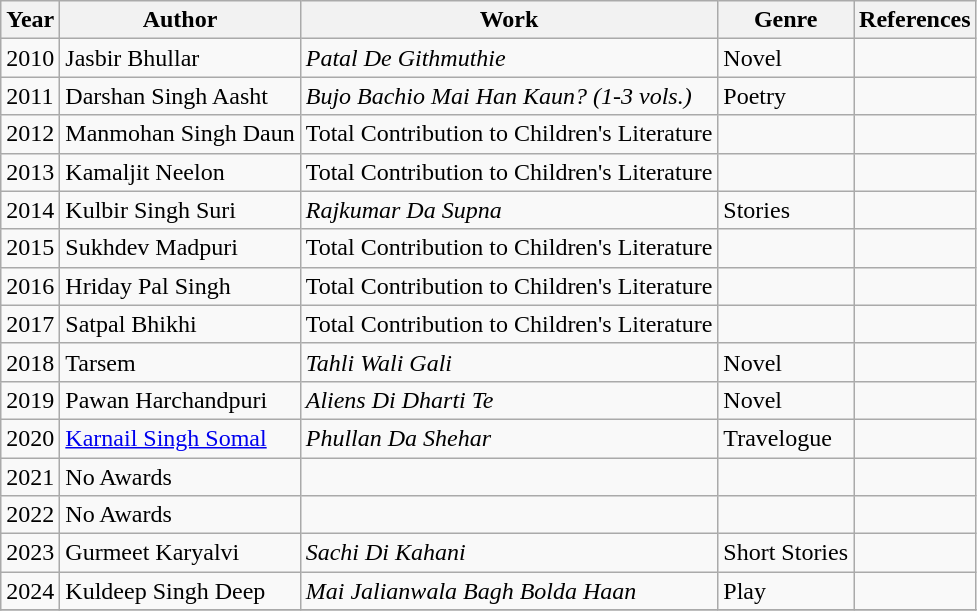<table class="wikitable sortable">
<tr>
<th>Year</th>
<th>Author</th>
<th>Work</th>
<th>Genre</th>
<th class="unsortable">References</th>
</tr>
<tr>
<td>2010</td>
<td>Jasbir Bhullar</td>
<td><em>Patal De Githmuthie</em></td>
<td>Novel</td>
<td></td>
</tr>
<tr>
<td>2011</td>
<td>Darshan Singh Aasht</td>
<td><em>Bujo Bachio Mai Han Kaun? (1-3 vols.)</em></td>
<td>Poetry</td>
<td></td>
</tr>
<tr>
<td>2012</td>
<td>Manmohan Singh Daun</td>
<td>Total Contribution to Children's Literature</td>
<td></td>
<td></td>
</tr>
<tr>
<td>2013</td>
<td>Kamaljit Neelon</td>
<td>Total Contribution to Children's Literature</td>
<td></td>
<td></td>
</tr>
<tr>
<td>2014</td>
<td>Kulbir Singh Suri</td>
<td><em>Rajkumar Da Supna</em></td>
<td>Stories</td>
<td></td>
</tr>
<tr>
<td>2015</td>
<td>Sukhdev Madpuri</td>
<td>Total Contribution to Children's Literature</td>
<td></td>
<td></td>
</tr>
<tr>
<td>2016</td>
<td>Hriday Pal Singh</td>
<td>Total Contribution to Children's Literature</td>
<td></td>
<td></td>
</tr>
<tr>
<td>2017</td>
<td>Satpal Bhikhi</td>
<td>Total Contribution to Children's Literature</td>
<td></td>
<td></td>
</tr>
<tr>
<td>2018</td>
<td>Tarsem</td>
<td><em>Tahli Wali Gali</em></td>
<td>Novel</td>
<td></td>
</tr>
<tr>
<td>2019</td>
<td>Pawan Harchandpuri</td>
<td><em>Aliens Di Dharti Te</em></td>
<td>Novel</td>
<td></td>
</tr>
<tr>
<td>2020</td>
<td><a href='#'>Karnail Singh Somal</a></td>
<td><em>Phullan Da Shehar</em></td>
<td>Travelogue</td>
<td></td>
</tr>
<tr>
<td>2021</td>
<td>No Awards</td>
<td></td>
<td></td>
<td></td>
</tr>
<tr>
<td>2022</td>
<td>No Awards</td>
<td></td>
<td></td>
<td></td>
</tr>
<tr>
<td>2023</td>
<td>Gurmeet Karyalvi</td>
<td><em>Sachi Di Kahani</em></td>
<td>Short Stories</td>
<td></td>
</tr>
<tr>
<td>2024</td>
<td>Kuldeep Singh Deep</td>
<td><em>Mai Jalianwala Bagh Bolda Haan</em></td>
<td>Play</td>
<td></td>
</tr>
<tr>
</tr>
</table>
